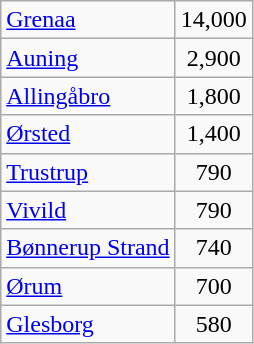<table class="wikitable" style="margin-right:1em">
<tr>
<td><a href='#'>Grenaa</a></td>
<td align="center">14,000</td>
</tr>
<tr>
<td><a href='#'>Auning</a></td>
<td align="center">2,900</td>
</tr>
<tr>
<td><a href='#'>Allingåbro</a></td>
<td align="center">1,800</td>
</tr>
<tr>
<td><a href='#'>Ørsted</a></td>
<td align="center">1,400</td>
</tr>
<tr>
<td><a href='#'>Trustrup</a></td>
<td align="center">790</td>
</tr>
<tr>
<td><a href='#'>Vivild</a></td>
<td align="center">790</td>
</tr>
<tr>
<td><a href='#'>Bønnerup Strand</a></td>
<td align="center">740</td>
</tr>
<tr>
<td><a href='#'>Ørum</a></td>
<td align="center">700</td>
</tr>
<tr>
<td><a href='#'>Glesborg</a></td>
<td align="center">580</td>
</tr>
</table>
